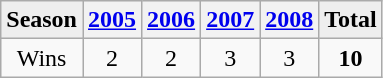<table class=wikitable>
<tr bgcolor=EEEEEE>
<td><strong>Season</strong></td>
<th><a href='#'>2005</a></th>
<th><a href='#'>2006</a></th>
<th><a href='#'>2007</a></th>
<th><a href='#'>2008</a></th>
<td><strong>Total</strong></td>
</tr>
<tr align=center>
<td>Wins</td>
<td>2</td>
<td>2</td>
<td>3</td>
<td>3</td>
<td><strong>10</strong></td>
</tr>
</table>
